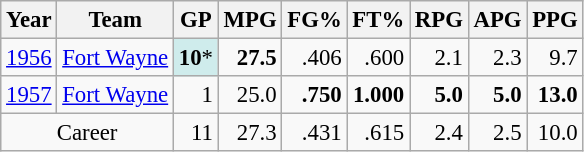<table class="wikitable sortable" style="font-size:95%; text-align:right;">
<tr>
<th>Year</th>
<th>Team</th>
<th>GP</th>
<th>MPG</th>
<th>FG%</th>
<th>FT%</th>
<th>RPG</th>
<th>APG</th>
<th>PPG</th>
</tr>
<tr>
<td style="text-align:left;"><a href='#'>1956</a></td>
<td style="text-align:left;"><a href='#'>Fort Wayne</a></td>
<td style="background:#CFECEC;"><strong>10</strong>*</td>
<td><strong>27.5</strong></td>
<td>.406</td>
<td>.600</td>
<td>2.1</td>
<td>2.3</td>
<td>9.7</td>
</tr>
<tr>
<td style="text-align:left;"><a href='#'>1957</a></td>
<td style="text-align:left;"><a href='#'>Fort Wayne</a></td>
<td>1</td>
<td>25.0</td>
<td><strong>.750</strong></td>
<td><strong>1.000</strong></td>
<td><strong>5.0</strong></td>
<td><strong>5.0</strong></td>
<td><strong>13.0</strong></td>
</tr>
<tr class="sortbottom">
<td style="text-align:center;" colspan="2">Career</td>
<td>11</td>
<td>27.3</td>
<td>.431</td>
<td>.615</td>
<td>2.4</td>
<td>2.5</td>
<td>10.0</td>
</tr>
</table>
